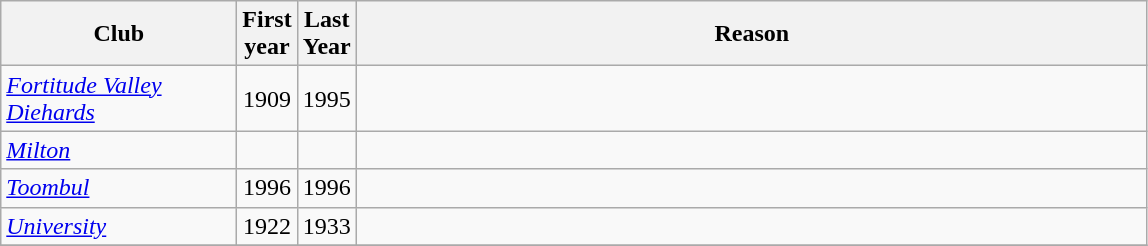<table class="wikitable sortable">
<tr>
<th scope="col" width="150px">Club</th>
<th scope="col" width="30px">First year</th>
<th scope="col" width="30px">Last Year</th>
<th scope="col" width="520px">Reason</th>
</tr>
<tr>
<td><em><a href='#'>Fortitude Valley Diehards</a></em></td>
<td align="center">1909</td>
<td align="center">1995</td>
<td></td>
</tr>
<tr>
<td><em><a href='#'>Milton</a></em></td>
<td></td>
<td></td>
<td></td>
</tr>
<tr>
<td><em><a href='#'>Toombul</a></em></td>
<td align="center">1996</td>
<td align="center">1996</td>
<td></td>
</tr>
<tr>
<td><em><a href='#'>University</a></em></td>
<td align="center">1922</td>
<td align="center">1933</td>
<td></td>
</tr>
<tr>
</tr>
</table>
